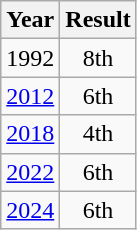<table class="wikitable" style="text-align:center">
<tr>
<th>Year</th>
<th>Result</th>
</tr>
<tr>
<td>1992</td>
<td>8th</td>
</tr>
<tr>
<td><a href='#'>2012</a></td>
<td>6th</td>
</tr>
<tr>
<td><a href='#'>2018</a></td>
<td>4th</td>
</tr>
<tr>
<td><a href='#'>2022</a></td>
<td>6th</td>
</tr>
<tr>
<td><a href='#'>2024</a></td>
<td>6th</td>
</tr>
</table>
